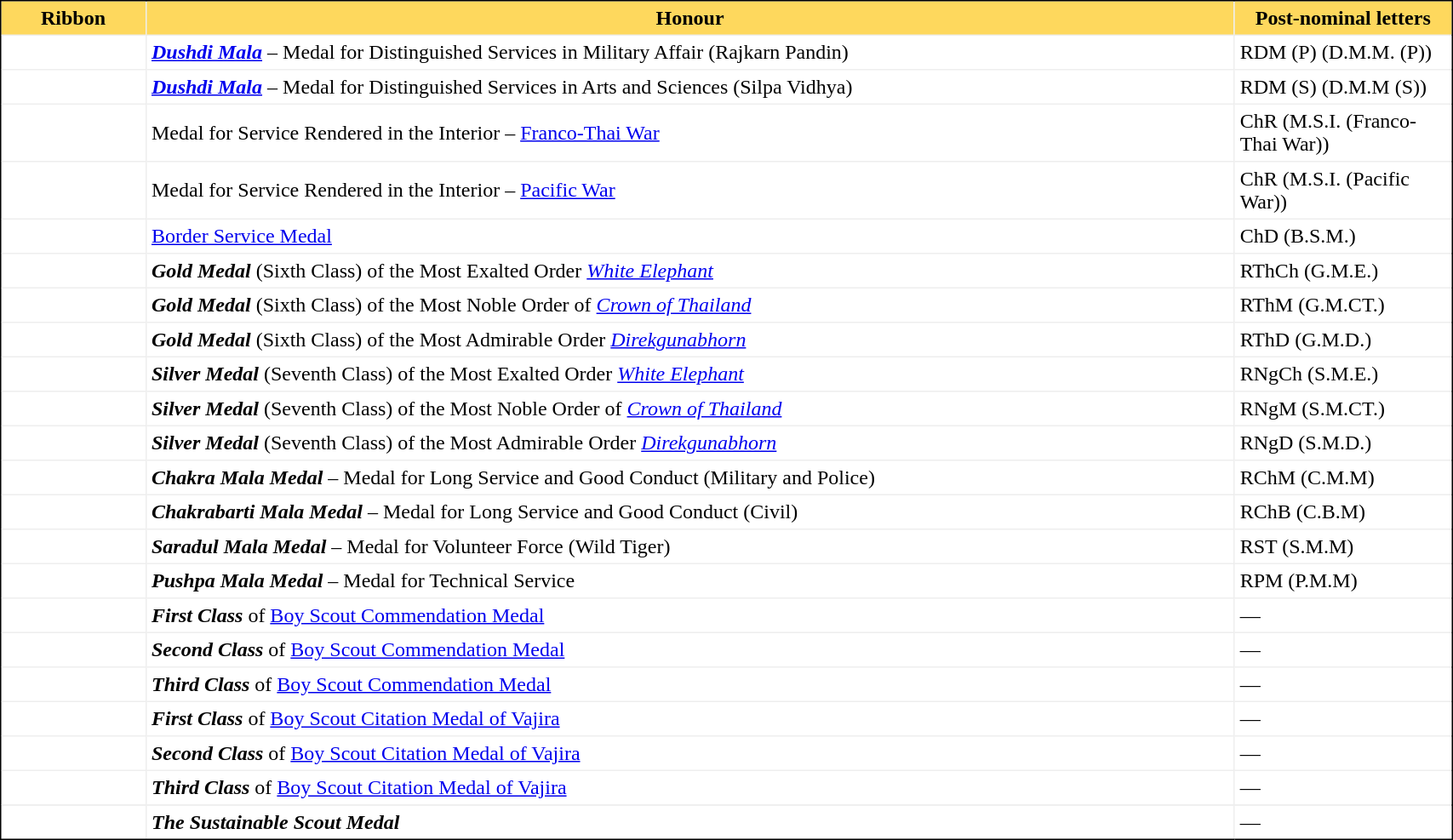<table border="2" cellpadding="4" cellspacing="0" style="width:90%; margin: 1em 1em 1em 0; background:white; border: 1px solid; border-collapse: collapse;">
<tr bgcolor="#FED85D">
<th width="10%" align="center">Ribbon</th>
<th width="75%" align="center">Honour</th>
<th width="15%" align="center">Post-nominal letters</th>
</tr>
<tr>
<td></td>
<td><strong><em><a href='#'>Dushdi Mala</a></em></strong> – Medal for Distinguished Services in Military Affair (Rajkarn Pandin)</td>
<td>RDM (P) (D.M.M. (P))</td>
</tr>
<tr>
<td></td>
<td><strong><em><a href='#'>Dushdi Mala</a></em></strong> – Medal for Distinguished Services in Arts and Sciences (Silpa Vidhya)</td>
<td>RDM (S) (D.M.M (S))</td>
</tr>
<tr>
<td></td>
<td>Medal for Service Rendered in the Interior – <a href='#'>Franco-Thai War</a></td>
<td>ChR (M.S.I. (Franco-Thai War))</td>
</tr>
<tr>
<td></td>
<td>Medal for Service Rendered in the Interior – <a href='#'>Pacific War</a></td>
<td>ChR (M.S.I. (Pacific War))</td>
</tr>
<tr>
<td></td>
<td><a href='#'>Border Service Medal</a></td>
<td>ChD (B.S.M.)</td>
</tr>
<tr>
<td></td>
<td><strong><em>Gold Medal</em></strong> (Sixth Class) of the Most Exalted Order <em><a href='#'>White Elephant</a></em></td>
<td>RThCh (G.M.E.)</td>
</tr>
<tr>
<td></td>
<td><strong><em>Gold Medal</em></strong> (Sixth Class) of the Most Noble Order of <em><a href='#'>Crown of Thailand</a></em></td>
<td>RThM (G.M.CT.)</td>
</tr>
<tr>
<td></td>
<td><strong><em>Gold Medal</em></strong> (Sixth Class) of the Most Admirable Order <em><a href='#'>Direkgunabhorn</a></em></td>
<td>RThD (G.M.D.)</td>
</tr>
<tr>
<td></td>
<td><strong><em>Silver Medal</em></strong> (Seventh Class) of the Most Exalted Order <em><a href='#'>White Elephant</a></em></td>
<td>RNgCh (S.M.E.)</td>
</tr>
<tr>
<td></td>
<td><strong><em>Silver Medal</em></strong> (Seventh Class) of the Most Noble Order of <em><a href='#'>Crown of Thailand</a></em></td>
<td>RNgM (S.M.CT.)</td>
</tr>
<tr>
<td></td>
<td><strong><em>Silver Medal</em></strong> (Seventh Class) of the Most Admirable Order <em><a href='#'>Direkgunabhorn</a></em></td>
<td>RNgD (S.M.D.)</td>
</tr>
<tr>
<td></td>
<td><strong><em>Chakra Mala Medal</em></strong> – Medal for Long Service and Good Conduct (Military and Police)<em></td>
<td>RChM (C.M.M)</td>
</tr>
<tr>
<td></td>
<td><strong><em>Chakrabarti Mala Medal</em></strong> – Medal for Long Service and Good Conduct (Civil)</td>
<td>RChB (C.B.M)</td>
</tr>
<tr>
<td></td>
<td><strong><em>Saradul Mala Medal</em></strong> – Medal for Volunteer Force (Wild Tiger)</td>
<td>RST (S.M.M)</td>
</tr>
<tr>
<td></td>
<td><strong><em>Pushpa Mala Medal</em></strong> – Medal for Technical Service</td>
<td>RPM (P.M.M)</td>
</tr>
<tr>
<td></td>
<td><strong><em>First Class</em></strong> of </em><a href='#'>Boy Scout Commendation Medal</a><em></td>
<td>—</td>
</tr>
<tr>
<td></td>
<td><strong><em>Second Class</em></strong> of </em><a href='#'>Boy Scout Commendation Medal</a><em></td>
<td>—</td>
</tr>
<tr>
<td></td>
<td><strong><em>Third Class</em></strong> of </em><a href='#'>Boy Scout Commendation Medal</a><em></td>
<td>—</td>
</tr>
<tr>
<td></td>
<td><strong><em>First Class</em></strong> of </em><a href='#'>Boy Scout Citation Medal of Vajira</a><em></td>
<td>—</td>
</tr>
<tr>
<td></td>
<td><strong><em>Second Class</em></strong> of </em><a href='#'>Boy Scout Citation Medal of Vajira</a><em></td>
<td>—</td>
</tr>
<tr>
<td></td>
<td><strong><em>Third Class</em></strong> of </em><a href='#'>Boy Scout Citation Medal of Vajira</a><em></td>
<td>—</td>
</tr>
<tr>
</tr>
<tr>
<td></td>
<td><strong><em>The Sustainable Scout Medal</em></strong></td>
<td>—</td>
</tr>
<tr>
</tr>
</table>
